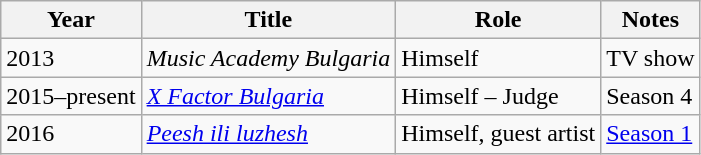<table class="wikitable sortable">
<tr>
<th>Year</th>
<th>Title</th>
<th>Role</th>
<th class="unsortable">Notes</th>
</tr>
<tr>
<td>2013</td>
<td><em>Music Academy Bulgaria</em></td>
<td>Himself</td>
<td>TV show</td>
</tr>
<tr>
<td>2015–present</td>
<td><em><a href='#'>X Factor Bulgaria</a></em></td>
<td>Himself – Judge</td>
<td>Season 4</td>
</tr>
<tr>
<td>2016</td>
<td><em><a href='#'>Peesh ili luzhesh</a></em></td>
<td>Himself, guest artist</td>
<td><a href='#'>Season 1</a></td>
</tr>
</table>
